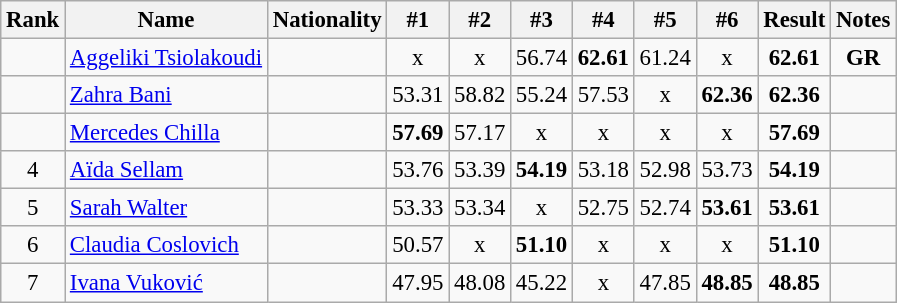<table class="wikitable sortable" style="text-align:center;font-size:95%">
<tr>
<th>Rank</th>
<th>Name</th>
<th>Nationality</th>
<th>#1</th>
<th>#2</th>
<th>#3</th>
<th>#4</th>
<th>#5</th>
<th>#6</th>
<th>Result</th>
<th>Notes</th>
</tr>
<tr>
<td></td>
<td align=left><a href='#'>Aggeliki Tsiolakoudi</a></td>
<td align=left></td>
<td>x</td>
<td>x</td>
<td>56.74</td>
<td><strong>62.61</strong></td>
<td>61.24</td>
<td>x</td>
<td><strong>62.61</strong></td>
<td><strong>GR</strong></td>
</tr>
<tr>
<td></td>
<td align=left><a href='#'>Zahra Bani</a></td>
<td align=left></td>
<td>53.31</td>
<td>58.82</td>
<td>55.24</td>
<td>57.53</td>
<td>x</td>
<td><strong>62.36</strong></td>
<td><strong>62.36</strong></td>
<td></td>
</tr>
<tr>
<td></td>
<td align=left><a href='#'>Mercedes Chilla</a></td>
<td align=left></td>
<td><strong>57.69</strong></td>
<td>57.17</td>
<td>x</td>
<td>x</td>
<td>x</td>
<td>x</td>
<td><strong>57.69</strong></td>
<td></td>
</tr>
<tr>
<td>4</td>
<td align=left><a href='#'>Aïda Sellam</a></td>
<td align=left></td>
<td>53.76</td>
<td>53.39</td>
<td><strong>54.19</strong></td>
<td>53.18</td>
<td>52.98</td>
<td>53.73</td>
<td><strong>54.19</strong></td>
<td></td>
</tr>
<tr>
<td>5</td>
<td align=left><a href='#'>Sarah Walter</a></td>
<td align=left></td>
<td>53.33</td>
<td>53.34</td>
<td>x</td>
<td>52.75</td>
<td>52.74</td>
<td><strong>53.61</strong></td>
<td><strong>53.61</strong></td>
<td></td>
</tr>
<tr>
<td>6</td>
<td align=left><a href='#'>Claudia Coslovich</a></td>
<td align=left></td>
<td>50.57</td>
<td>x</td>
<td><strong>51.10</strong></td>
<td>x</td>
<td>x</td>
<td>x</td>
<td><strong>51.10</strong></td>
<td></td>
</tr>
<tr>
<td>7</td>
<td align=left><a href='#'>Ivana Vuković</a></td>
<td align=left></td>
<td>47.95</td>
<td>48.08</td>
<td>45.22</td>
<td>x</td>
<td>47.85</td>
<td><strong>48.85</strong></td>
<td><strong>48.85</strong></td>
<td></td>
</tr>
</table>
